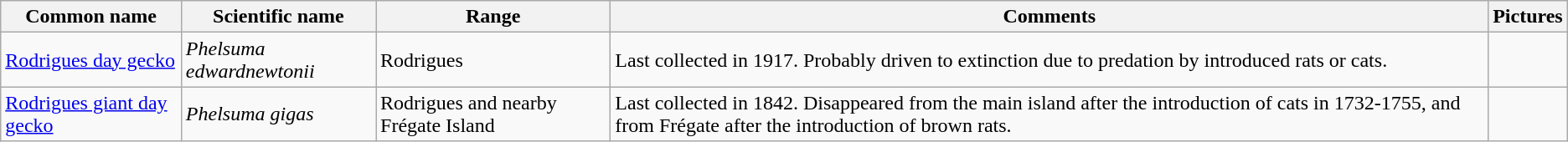<table class="wikitable sortable">
<tr>
<th>Common name</th>
<th>Scientific name</th>
<th>Range</th>
<th class="unsortable">Comments</th>
<th class="unsortable">Pictures</th>
</tr>
<tr>
<td><a href='#'>Rodrigues day gecko</a></td>
<td><em>Phelsuma edwardnewtonii</em></td>
<td>Rodrigues</td>
<td>Last collected in 1917. Probably driven to extinction due to predation by introduced rats or cats.</td>
<td></td>
</tr>
<tr>
<td><a href='#'>Rodrigues giant day gecko</a></td>
<td><em>Phelsuma gigas</em></td>
<td>Rodrigues and nearby Frégate Island</td>
<td>Last collected in 1842. Disappeared from the main island after the introduction of cats in 1732-1755, and from Frégate after the introduction of brown rats.</td>
<td></td>
</tr>
</table>
